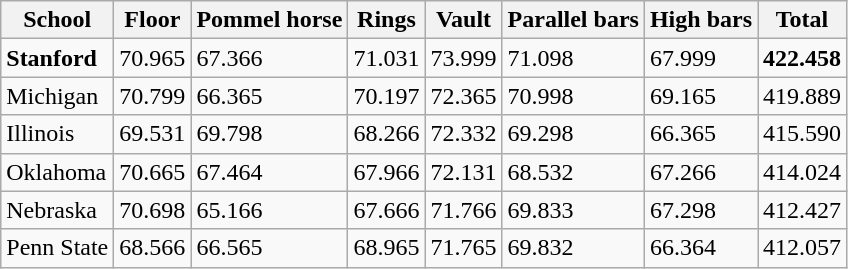<table class="wikitable">
<tr>
<th>School</th>
<th>Floor</th>
<th>Pommel horse</th>
<th>Rings</th>
<th>Vault</th>
<th>Parallel bars</th>
<th>High bars</th>
<th>Total</th>
</tr>
<tr>
<td><strong>Stanford</strong></td>
<td>70.965</td>
<td>67.366</td>
<td>71.031</td>
<td>73.999</td>
<td>71.098</td>
<td>67.999</td>
<td><strong>422.458</strong></td>
</tr>
<tr>
<td>Michigan</td>
<td>70.799</td>
<td>66.365</td>
<td>70.197</td>
<td>72.365</td>
<td>70.998</td>
<td>69.165</td>
<td>419.889</td>
</tr>
<tr>
<td>Illinois</td>
<td>69.531</td>
<td>69.798</td>
<td>68.266</td>
<td>72.332</td>
<td>69.298</td>
<td>66.365</td>
<td>415.590</td>
</tr>
<tr>
<td>Oklahoma</td>
<td>70.665</td>
<td>67.464</td>
<td>67.966</td>
<td>72.131</td>
<td>68.532</td>
<td>67.266</td>
<td>414.024</td>
</tr>
<tr>
<td>Nebraska</td>
<td>70.698</td>
<td>65.166</td>
<td>67.666</td>
<td>71.766</td>
<td>69.833</td>
<td>67.298</td>
<td>412.427</td>
</tr>
<tr>
<td>Penn State</td>
<td>68.566</td>
<td>66.565</td>
<td>68.965</td>
<td>71.765</td>
<td>69.832</td>
<td>66.364</td>
<td>412.057</td>
</tr>
</table>
